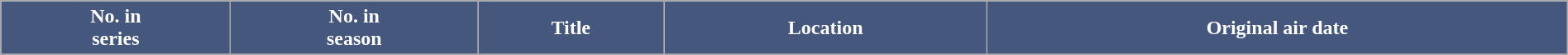<table class="wikitable plainrowheaders" style="width: 100%; margin-right: 0;">
<tr>
<th style="background:#46577d; color:#fff;">No. in<br>series</th>
<th style="background:#46577d; color:#fff;">No. in<br>season</th>
<th style="background:#46577d; color:#fff;">Title</th>
<th style="background:#46577d; color:#fff;">Location</th>
<th style="background:#46577d; color:#fff;">Original air date</th>
</tr>
<tr>
</tr>
</table>
